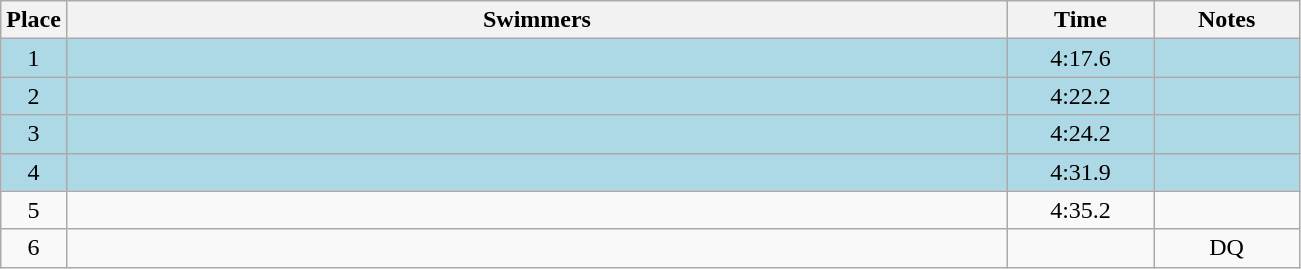<table class=wikitable style="text-align:center">
<tr>
<th>Place</th>
<th width=620>Swimmers</th>
<th width=90>Time</th>
<th width=90>Notes</th>
</tr>
<tr bgcolor=lightblue>
<td>1</td>
<td align=left></td>
<td>4:17.6</td>
<td></td>
</tr>
<tr bgcolor=lightblue>
<td>2</td>
<td align=left></td>
<td>4:22.2</td>
<td></td>
</tr>
<tr bgcolor=lightblue>
<td>3</td>
<td align=left></td>
<td>4:24.2</td>
<td></td>
</tr>
<tr bgcolor=lightblue>
<td>4</td>
<td align=left></td>
<td>4:31.9</td>
<td></td>
</tr>
<tr>
<td>5</td>
<td align=left></td>
<td>4:35.2</td>
<td></td>
</tr>
<tr>
<td>6</td>
<td align=left></td>
<td></td>
<td>DQ</td>
</tr>
</table>
